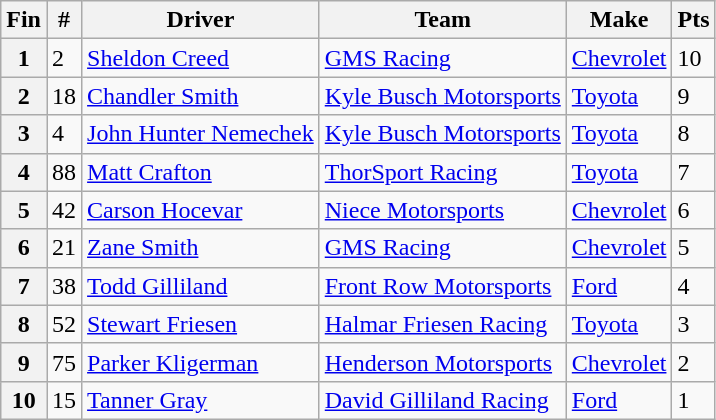<table class="wikitable">
<tr>
<th>Fin</th>
<th>#</th>
<th>Driver</th>
<th>Team</th>
<th>Make</th>
<th>Pts</th>
</tr>
<tr>
<th>1</th>
<td>2</td>
<td><a href='#'>Sheldon Creed</a></td>
<td><a href='#'>GMS Racing</a></td>
<td><a href='#'>Chevrolet</a></td>
<td>10</td>
</tr>
<tr>
<th>2</th>
<td>18</td>
<td><a href='#'>Chandler Smith</a></td>
<td><a href='#'>Kyle Busch Motorsports</a></td>
<td><a href='#'>Toyota</a></td>
<td>9</td>
</tr>
<tr>
<th>3</th>
<td>4</td>
<td><a href='#'>John Hunter Nemechek</a></td>
<td><a href='#'>Kyle Busch Motorsports</a></td>
<td><a href='#'>Toyota</a></td>
<td>8</td>
</tr>
<tr>
<th>4</th>
<td>88</td>
<td><a href='#'>Matt Crafton</a></td>
<td><a href='#'>ThorSport Racing</a></td>
<td><a href='#'>Toyota</a></td>
<td>7</td>
</tr>
<tr>
<th>5</th>
<td>42</td>
<td><a href='#'>Carson Hocevar</a></td>
<td><a href='#'>Niece Motorsports</a></td>
<td><a href='#'>Chevrolet</a></td>
<td>6</td>
</tr>
<tr>
<th>6</th>
<td>21</td>
<td><a href='#'>Zane Smith</a></td>
<td><a href='#'>GMS Racing</a></td>
<td><a href='#'>Chevrolet</a></td>
<td>5</td>
</tr>
<tr>
<th>7</th>
<td>38</td>
<td><a href='#'>Todd Gilliland</a></td>
<td><a href='#'>Front Row Motorsports</a></td>
<td><a href='#'>Ford</a></td>
<td>4</td>
</tr>
<tr>
<th>8</th>
<td>52</td>
<td><a href='#'>Stewart Friesen</a></td>
<td><a href='#'>Halmar Friesen Racing</a></td>
<td><a href='#'>Toyota</a></td>
<td>3</td>
</tr>
<tr>
<th>9</th>
<td>75</td>
<td><a href='#'>Parker Kligerman</a></td>
<td><a href='#'>Henderson Motorsports</a></td>
<td><a href='#'>Chevrolet</a></td>
<td>2</td>
</tr>
<tr>
<th>10</th>
<td>15</td>
<td><a href='#'>Tanner Gray</a></td>
<td><a href='#'>David Gilliland Racing</a></td>
<td><a href='#'>Ford</a></td>
<td>1</td>
</tr>
</table>
